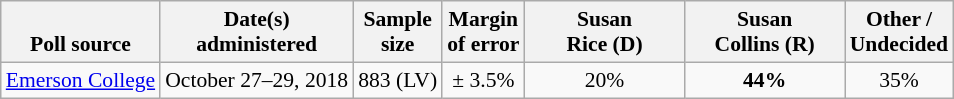<table class="wikitable" style="font-size:90%;text-align:center;">
<tr valign=bottom>
<th>Poll source</th>
<th>Date(s)<br>administered</th>
<th>Sample<br>size</th>
<th>Margin<br>of error</th>
<th style="width:100px;">Susan<br>Rice (D)</th>
<th style="width:100px;">Susan<br>Collins (R)</th>
<th>Other /<br>Undecided</th>
</tr>
<tr>
<td style="text-align:left;"><a href='#'>Emerson College</a></td>
<td>October 27–29, 2018</td>
<td>883 (LV)</td>
<td>± 3.5%</td>
<td>20%</td>
<td><strong>44%</strong></td>
<td>35%</td>
</tr>
</table>
